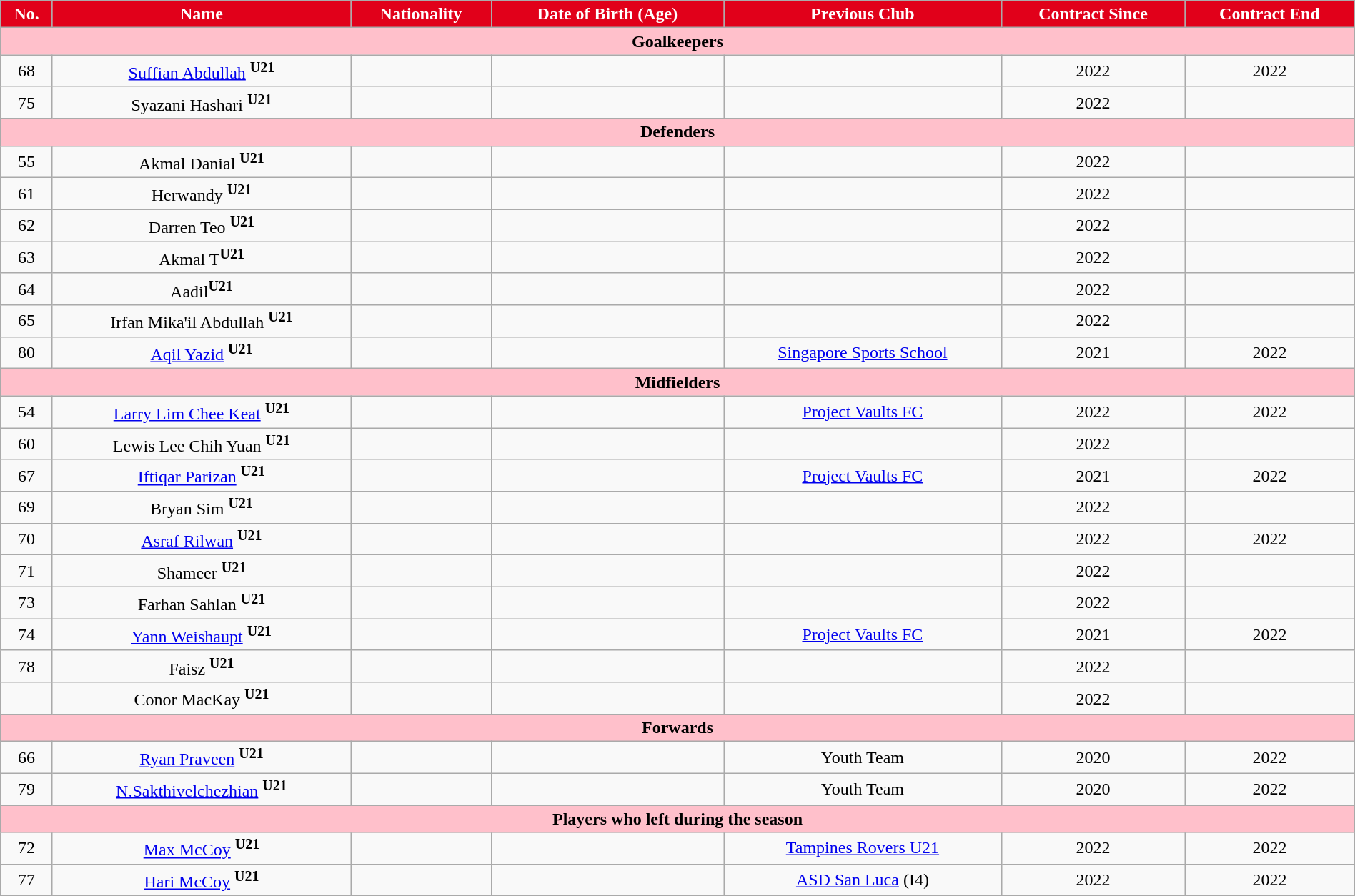<table class="wikitable" style="text-align:center; font-size:100%; width:100%;">
<tr>
<th style="background:#e1001a; color:white; text-align:center;">No.</th>
<th style="background:#e1001a; color:white; text-align:center;">Name</th>
<th style="background:#e1001a; color:white; text-align:center;">Nationality</th>
<th style="background:#e1001a; color:white; text-align:center;">Date of Birth (Age)</th>
<th style="background:#e1001a; color:white; text-align:center;">Previous Club</th>
<th style="background:#e1001a; color:white; text-align:center;">Contract Since</th>
<th style="background:#e1001a; color:white; text-align:center;">Contract End</th>
</tr>
<tr>
<th colspan="8" style="background:pink; color:black; text-align:center;">Goalkeepers</th>
</tr>
<tr>
<td>68</td>
<td><a href='#'>Suffian Abdullah</a> <sup><strong>U21</strong></sup></td>
<td></td>
<td></td>
<td></td>
<td>2022</td>
<td>2022</td>
</tr>
<tr>
<td>75</td>
<td>Syazani Hashari <sup><strong>U21</strong></sup></td>
<td></td>
<td></td>
<td></td>
<td>2022</td>
<td></td>
</tr>
<tr>
<th colspan="8" style="background:pink; color:black; text-align:center;">Defenders</th>
</tr>
<tr>
<td>55</td>
<td>Akmal Danial <sup><strong>U21</strong></sup></td>
<td></td>
<td></td>
<td></td>
<td>2022</td>
<td></td>
</tr>
<tr>
<td>61</td>
<td>Herwandy <sup><strong>U21</strong></sup></td>
<td></td>
<td></td>
<td></td>
<td>2022</td>
<td></td>
</tr>
<tr>
<td>62</td>
<td>Darren Teo <sup><strong>U21</strong></sup></td>
<td></td>
<td></td>
<td></td>
<td>2022</td>
<td></td>
</tr>
<tr>
<td>63</td>
<td>Akmal T<sup><strong>U21</strong></sup></td>
<td></td>
<td></td>
<td></td>
<td>2022</td>
<td></td>
</tr>
<tr>
<td>64</td>
<td>Aadil<sup><strong>U21</strong></sup></td>
<td></td>
<td></td>
<td></td>
<td>2022</td>
<td></td>
</tr>
<tr>
<td>65</td>
<td>Irfan Mika'il Abdullah <sup><strong>U21</strong></sup></td>
<td></td>
<td></td>
<td></td>
<td>2022</td>
<td></td>
</tr>
<tr>
<td>80</td>
<td><a href='#'>Aqil Yazid</a> <sup><strong>U21</strong></sup></td>
<td></td>
<td></td>
<td> <a href='#'>Singapore Sports School</a></td>
<td>2021</td>
<td>2022</td>
</tr>
<tr>
<th colspan="8" style="background:pink; color:black; text-align:center;">Midfielders</th>
</tr>
<tr>
<td>54</td>
<td><a href='#'>Larry Lim Chee Keat</a> <sup><strong>U21</strong></sup></td>
<td></td>
<td></td>
<td> <a href='#'>Project Vaults FC</a></td>
<td>2022</td>
<td>2022</td>
</tr>
<tr>
<td>60</td>
<td>Lewis Lee Chih Yuan <sup><strong>U21</strong></sup></td>
<td></td>
<td></td>
<td></td>
<td>2022</td>
<td></td>
</tr>
<tr>
<td>67</td>
<td><a href='#'>Iftiqar Parizan</a> <sup><strong>U21</strong></sup></td>
<td></td>
<td></td>
<td> <a href='#'>Project Vaults FC</a></td>
<td>2021</td>
<td>2022</td>
</tr>
<tr>
<td>69</td>
<td>Bryan Sim <sup><strong>U21</strong></sup></td>
<td></td>
<td></td>
<td></td>
<td>2022</td>
<td></td>
</tr>
<tr>
<td>70</td>
<td><a href='#'>Asraf Rilwan</a> <sup><strong>U21</strong></sup></td>
<td></td>
<td></td>
<td></td>
<td>2022</td>
<td>2022</td>
</tr>
<tr>
<td>71</td>
<td>Shameer <sup><strong>U21</strong></sup></td>
<td></td>
<td></td>
<td></td>
<td>2022</td>
<td></td>
</tr>
<tr>
<td>73</td>
<td>Farhan Sahlan <sup><strong>U21</strong></sup></td>
<td></td>
<td></td>
<td></td>
<td>2022</td>
<td></td>
</tr>
<tr>
<td>74</td>
<td><a href='#'>Yann Weishaupt</a> <sup><strong>U21</strong></sup></td>
<td></td>
<td></td>
<td> <a href='#'>Project Vaults FC</a></td>
<td>2021</td>
<td>2022</td>
</tr>
<tr>
<td>78</td>
<td>Faisz <sup><strong>U21</strong></sup></td>
<td></td>
<td></td>
<td></td>
<td>2022</td>
<td></td>
</tr>
<tr>
<td></td>
<td>Conor MacKay <sup><strong>U21</strong></sup></td>
<td></td>
<td></td>
<td></td>
<td>2022</td>
<td></td>
</tr>
<tr>
<th colspan="8" style="background:pink; color:black; text-align:center;">Forwards</th>
</tr>
<tr>
<td>66</td>
<td><a href='#'>Ryan Praveen</a> <sup><strong>U21</strong></sup></td>
<td></td>
<td></td>
<td>Youth Team</td>
<td>2020</td>
<td>2022</td>
</tr>
<tr>
<td>79</td>
<td><a href='#'>N.Sakthivelchezhian</a> <sup><strong>U21</strong></sup></td>
<td></td>
<td></td>
<td>Youth Team</td>
<td>2020</td>
<td>2022</td>
</tr>
<tr>
<th colspan="8" style="background:pink; color:black; text-align:center;">Players who left during the season</th>
</tr>
<tr>
<td>72</td>
<td><a href='#'>Max McCoy</a> <sup><strong>U21</strong></sup></td>
<td></td>
<td></td>
<td> <a href='#'>Tampines Rovers U21</a></td>
<td>2022</td>
<td>2022</td>
</tr>
<tr>
<td>77</td>
<td><a href='#'>Hari McCoy</a> <sup><strong>U21</strong></sup></td>
<td></td>
<td></td>
<td> <a href='#'>ASD San Luca</a> (I4)</td>
<td>2022</td>
<td>2022</td>
</tr>
<tr>
</tr>
</table>
